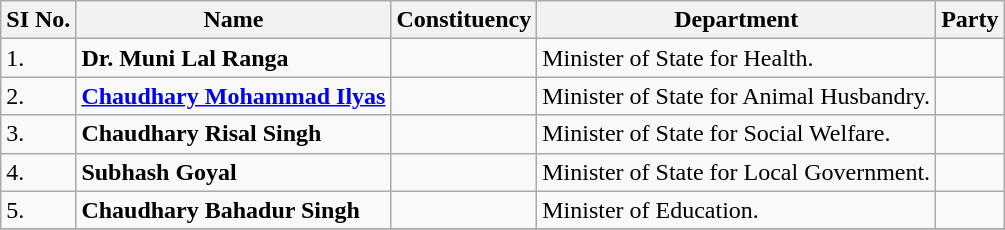<table class ="wikitable">
<tr>
<th>SI No.</th>
<th>Name</th>
<th>Constituency</th>
<th>Department</th>
<th>Party</th>
</tr>
<tr>
<td>1.</td>
<td><strong>Dr. Muni Lal Ranga</strong></td>
<td></td>
<td>Minister of State for Health.</td>
<td></td>
</tr>
<tr>
<td>2.</td>
<td><strong><a href='#'>Chaudhary Mohammad Ilyas</a></strong></td>
<td></td>
<td>Minister of State for Animal Husbandry.</td>
<td></td>
</tr>
<tr>
<td>3.</td>
<td><strong>Chaudhary Risal Singh</strong></td>
<td></td>
<td>Minister of State for Social Welfare.</td>
<td></td>
</tr>
<tr>
<td>4.</td>
<td><strong>Subhash Goyal</strong></td>
<td></td>
<td>Minister of State for Local Government.</td>
<td></td>
</tr>
<tr>
<td>5.</td>
<td><strong>Chaudhary Bahadur Singh</strong></td>
<td></td>
<td>Minister of Education.</td>
<td></td>
</tr>
<tr>
</tr>
</table>
